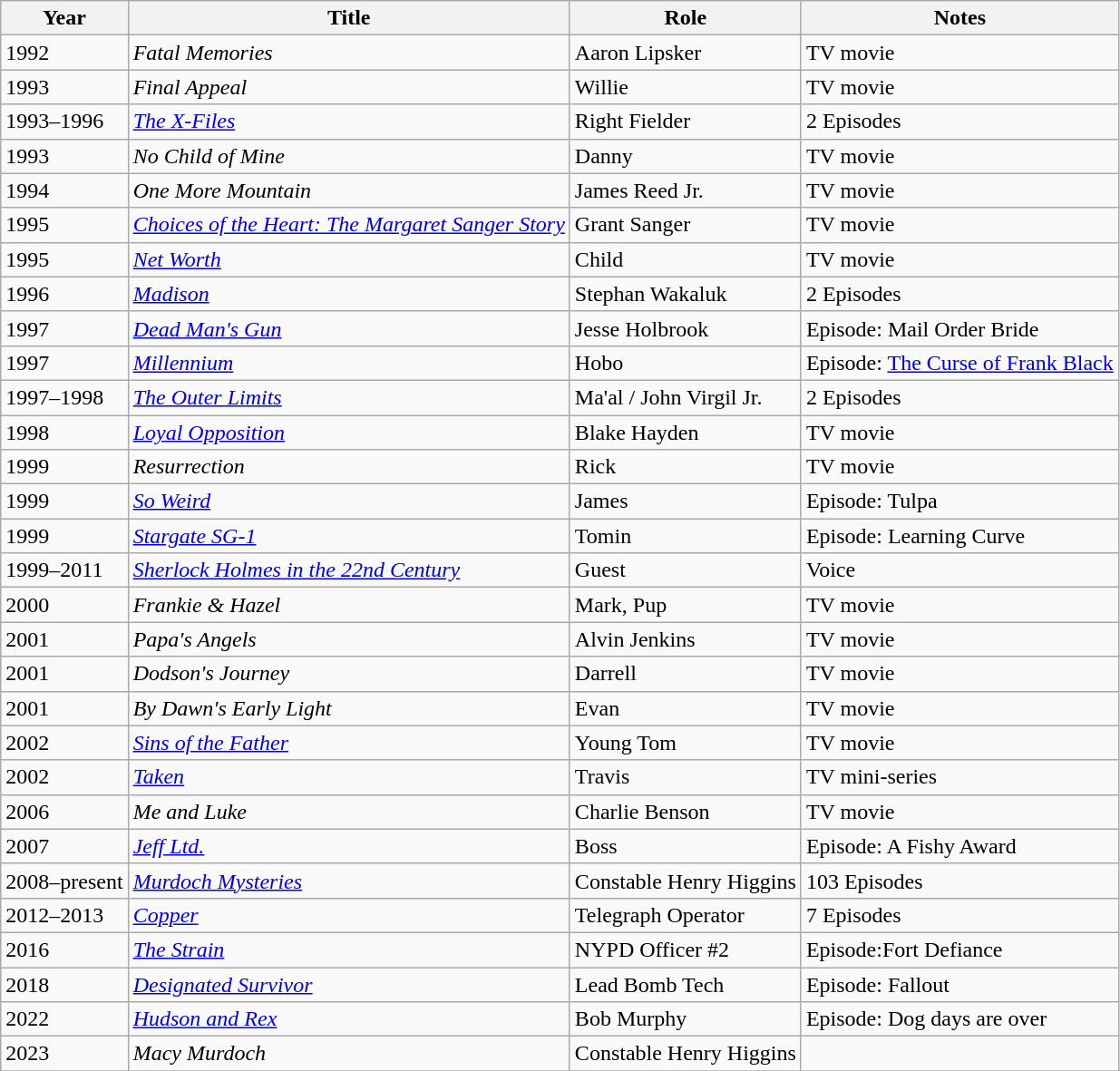<table class="wikitable sortable">
<tr>
<th>Year</th>
<th>Title</th>
<th>Role</th>
<th class="unsortable">Notes</th>
</tr>
<tr>
<td>1992</td>
<td><em>Fatal Memories</em></td>
<td>Aaron Lipsker</td>
<td>TV movie</td>
</tr>
<tr>
<td>1993</td>
<td><em>Final Appeal</em></td>
<td>Willie</td>
<td>TV movie</td>
</tr>
<tr>
<td>1993–1996</td>
<td data-sort-value="X-Files, The"><em><a href='#'>The X-Files</a></em></td>
<td>Right Fielder</td>
<td>2 Episodes</td>
</tr>
<tr>
<td>1993</td>
<td><em>No Child of Mine</em></td>
<td>Danny</td>
<td>TV movie</td>
</tr>
<tr>
<td>1994</td>
<td><em>One More Mountain</em></td>
<td>James Reed Jr.</td>
<td>TV movie</td>
</tr>
<tr>
<td>1995</td>
<td><em><a href='#'>Choices of the Heart: The Margaret Sanger Story</a></em></td>
<td>Grant Sanger</td>
<td>TV movie</td>
</tr>
<tr>
<td>1995</td>
<td><em><a href='#'>Net Worth</a></em></td>
<td>Child</td>
<td>TV movie</td>
</tr>
<tr>
<td>1996</td>
<td><em><a href='#'>Madison</a></em></td>
<td>Stephan Wakaluk</td>
<td>2 Episodes</td>
</tr>
<tr>
<td>1997</td>
<td><em><a href='#'>Dead Man's Gun</a></em></td>
<td>Jesse Holbrook</td>
<td>Episode: Mail Order Bride</td>
</tr>
<tr>
<td>1997</td>
<td><em><a href='#'>Millennium</a></em></td>
<td>Hobo</td>
<td>Episode: <a href='#'>The Curse of Frank Black</a></td>
</tr>
<tr>
<td>1997–1998</td>
<td data-sort-value="Outer Limits, The"><em><a href='#'>The Outer Limits</a></em></td>
<td>Ma'al / John Virgil Jr.</td>
<td>2 Episodes</td>
</tr>
<tr>
<td>1998</td>
<td><em><a href='#'>Loyal Opposition</a></em></td>
<td>Blake Hayden</td>
<td>TV movie</td>
</tr>
<tr>
<td>1999</td>
<td><em>Resurrection</em></td>
<td>Rick</td>
<td>TV movie</td>
</tr>
<tr>
<td>1999</td>
<td><em><a href='#'>So Weird</a></em></td>
<td>James</td>
<td>Episode: Tulpa</td>
</tr>
<tr>
<td>1999</td>
<td><em><a href='#'>Stargate SG-1</a></em></td>
<td>Tomin</td>
<td>Episode: Learning Curve</td>
</tr>
<tr>
<td>1999–2011</td>
<td><em><a href='#'>Sherlock Holmes in the 22nd Century</a></em></td>
<td>Guest</td>
<td>Voice</td>
</tr>
<tr>
<td>2000</td>
<td><em>Frankie & Hazel</em></td>
<td>Mark, Pup</td>
<td>TV movie</td>
</tr>
<tr>
<td>2001</td>
<td><em>Papa's Angels</em></td>
<td>Alvin Jenkins</td>
<td>TV movie</td>
</tr>
<tr>
<td>2001</td>
<td><em>Dodson's Journey</em></td>
<td>Darrell</td>
<td>TV movie</td>
</tr>
<tr>
<td>2001</td>
<td><em>By Dawn's Early Light</em></td>
<td>Evan</td>
<td>TV movie</td>
</tr>
<tr>
<td>2002</td>
<td><em><a href='#'>Sins of the Father</a></em></td>
<td>Young Tom</td>
<td>TV movie</td>
</tr>
<tr>
<td>2002</td>
<td><em><a href='#'>Taken</a></em></td>
<td>Travis</td>
<td>TV mini-series</td>
</tr>
<tr>
<td>2006</td>
<td><em>Me and Luke</em></td>
<td>Charlie Benson</td>
<td>TV movie</td>
</tr>
<tr>
<td>2007</td>
<td><em><a href='#'>Jeff Ltd.</a></em></td>
<td>Boss</td>
<td>Episode: A Fishy Award</td>
</tr>
<tr>
<td>2008–present</td>
<td><em><a href='#'>Murdoch Mysteries</a></em></td>
<td>Constable Henry Higgins</td>
<td>103 Episodes</td>
</tr>
<tr>
<td>2012–2013</td>
<td><em><a href='#'>Copper</a></em></td>
<td>Telegraph Operator</td>
<td>7 Episodes</td>
</tr>
<tr>
<td>2016</td>
<td data-sort-value="Strain, The"><em><a href='#'>The Strain</a></em></td>
<td>NYPD Officer #2</td>
<td>Episode:Fort Defiance</td>
</tr>
<tr>
<td>2018</td>
<td><em><a href='#'>Designated Survivor</a></em></td>
<td>Lead Bomb Tech</td>
<td>Episode: Fallout</td>
</tr>
<tr>
<td>2022</td>
<td><em><a href='#'>Hudson and Rex</a></em></td>
<td>Bob Murphy</td>
<td>Episode: Dog days are over</td>
</tr>
<tr>
<td>2023</td>
<td><em>Macy Murdoch</em></td>
<td>Constable Henry Higgins</td>
<td></td>
</tr>
<tr>
</tr>
</table>
